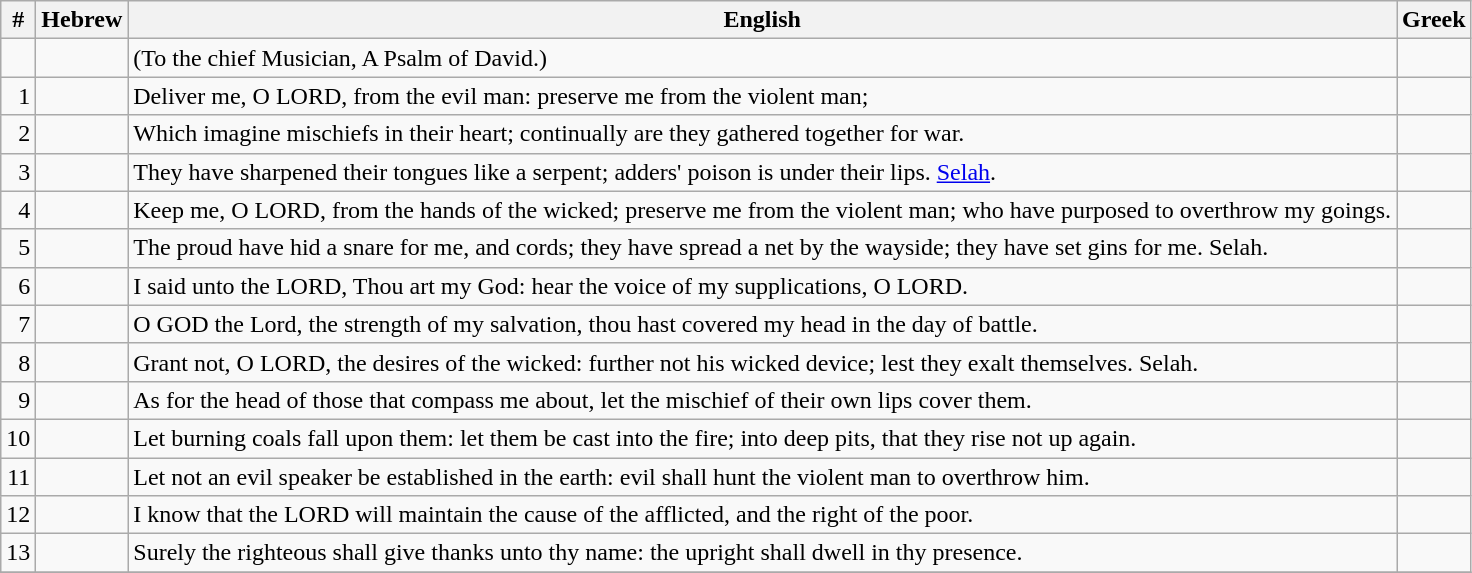<table class=wikitable>
<tr>
<th>#</th>
<th>Hebrew</th>
<th>English</th>
<th>Greek</th>
</tr>
<tr>
<td style="text-align:right"></td>
<td style="text-align:right"></td>
<td>(To the chief Musician, A Psalm of David.)</td>
<td></td>
</tr>
<tr>
<td style="text-align:right">1</td>
<td style="text-align:right"></td>
<td>Deliver me, O LORD, from the evil man: preserve me from the violent man;</td>
<td></td>
</tr>
<tr>
<td style="text-align:right">2</td>
<td style="text-align:right"></td>
<td>Which imagine mischiefs in their heart; continually are they gathered together for war.</td>
<td></td>
</tr>
<tr>
<td style="text-align:right">3</td>
<td style="text-align:right"></td>
<td>They have sharpened their tongues like a serpent; adders' poison is under their lips. <a href='#'>Selah</a>.</td>
<td></td>
</tr>
<tr>
<td style="text-align:right">4</td>
<td style="text-align:right"></td>
<td>Keep me, O LORD, from the hands of the wicked; preserve me from the violent man; who have purposed to overthrow my goings.</td>
<td></td>
</tr>
<tr>
<td style="text-align:right">5</td>
<td style="text-align:right"></td>
<td>The proud have hid a snare for me, and cords; they have spread a net by the wayside; they have set gins for me. Selah.</td>
<td></td>
</tr>
<tr>
<td style="text-align:right">6</td>
<td style="text-align:right"></td>
<td>I said unto the LORD, Thou art my God: hear the voice of my supplications, O LORD.</td>
<td></td>
</tr>
<tr>
<td style="text-align:right">7</td>
<td style="text-align:right"></td>
<td>O GOD the Lord, the strength of my salvation, thou hast covered my head in the day of battle.</td>
<td></td>
</tr>
<tr>
<td style="text-align:right">8</td>
<td style="text-align:right"></td>
<td>Grant not, O LORD, the desires of the wicked: further not his wicked device; lest they exalt themselves. Selah.</td>
<td></td>
</tr>
<tr>
<td style="text-align:right">9</td>
<td style="text-align:right"></td>
<td>As for the head of those that compass me about, let the mischief of their own lips cover them.</td>
<td></td>
</tr>
<tr>
<td style="text-align:right">10</td>
<td style="text-align:right"></td>
<td>Let burning coals fall upon them: let them be cast into the fire; into deep pits, that they rise not up again.</td>
<td></td>
</tr>
<tr>
<td style="text-align:right">11</td>
<td style="text-align:right"></td>
<td>Let not an evil speaker be established in the earth: evil shall hunt the violent man to overthrow him.</td>
<td></td>
</tr>
<tr>
<td style="text-align:right">12</td>
<td style="text-align:right"></td>
<td>I know that the LORD will maintain the cause of the afflicted, and the right of the poor.</td>
<td></td>
</tr>
<tr>
<td style="text-align:right">13</td>
<td style="text-align:right"></td>
<td>Surely the righteous shall give thanks unto thy name: the upright shall dwell in thy presence.</td>
<td></td>
</tr>
<tr>
</tr>
</table>
